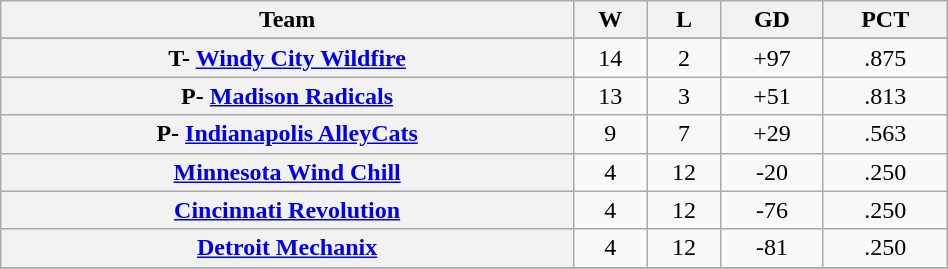<table class="wikitable" width=50% style="text-align:center;">
<tr>
<th>Team</th>
<th>W</th>
<th>L</th>
<th>GD</th>
<th>PCT</th>
</tr>
<tr>
</tr>
<tr>
<th><strong>T- </strong><a href='#'>Windy City Wildfire</a></th>
<td style="text-align:center;">14</td>
<td style="text-align:center;">2</td>
<td style="text-align:center;">+97</td>
<td style="text-align:center;">.875</td>
</tr>
<tr>
<th><strong>P- </strong><a href='#'>Madison Radicals</a></th>
<td style="text-align:center;">13</td>
<td style="text-align:center;">3</td>
<td style="text-align:center;">+51</td>
<td style="text-align:center;">.813</td>
</tr>
<tr>
<th><strong>P- </strong><a href='#'>Indianapolis AlleyCats</a></th>
<td style="text-align:center;">9</td>
<td style="text-align:center;">7</td>
<td style="text-align:center;">+29</td>
<td style="text-align:center;">.563</td>
</tr>
<tr>
<th><a href='#'>Minnesota Wind Chill</a></th>
<td style="text-align:center;">4</td>
<td style="text-align:center;">12</td>
<td style="text-align:center;">-20</td>
<td style="text-align:center;">.250</td>
</tr>
<tr>
<th><a href='#'>Cincinnati Revolution</a></th>
<td style="text-align:center;">4</td>
<td style="text-align:center;">12</td>
<td style="text-align:center;">-76</td>
<td style="text-align:center;">.250</td>
</tr>
<tr>
<th><a href='#'>Detroit Mechanix</a></th>
<td style="text-align:center;">4</td>
<td style="text-align:center;">12</td>
<td style="text-align:center;">-81</td>
<td style="text-align:center;">.250</td>
</tr>
<tr>
</tr>
</table>
